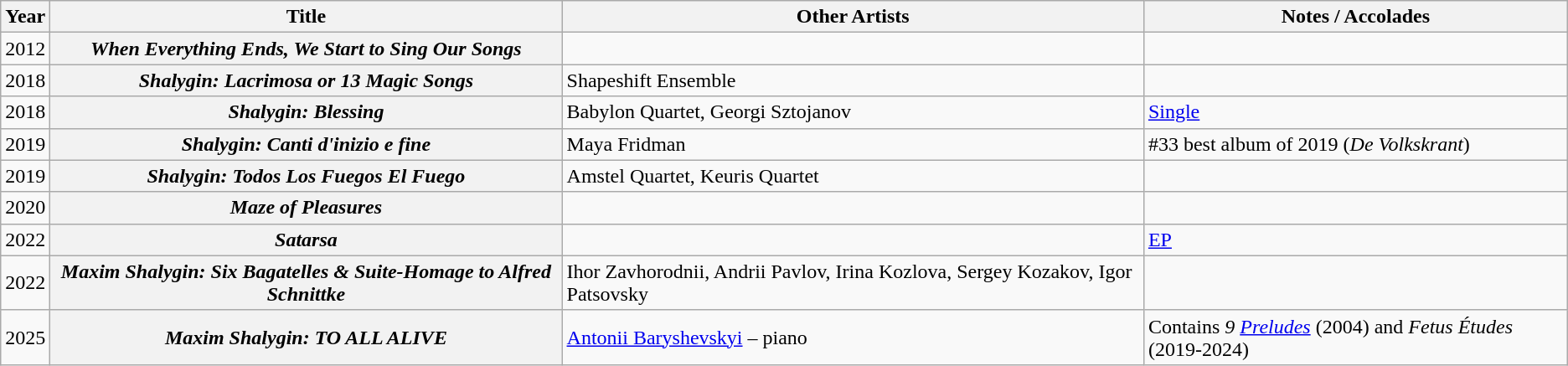<table class="wikitable sortable">
<tr>
<th>Year</th>
<th>Title</th>
<th>Other Artists</th>
<th>Notes / Accolades</th>
</tr>
<tr>
<td>2012</td>
<th><em>When Everything Ends, We Start to Sing Our Songs</em></th>
<td></td>
<td></td>
</tr>
<tr>
<td>2018</td>
<th><em>Shalygin: Lacrimosa or 13 Magic Songs</em></th>
<td>Shapeshift Ensemble</td>
<td></td>
</tr>
<tr>
<td>2018</td>
<th><em>Shalygin: Blessing</em></th>
<td>Babylon Quartet, Georgi Sztojanov</td>
<td><a href='#'>Single</a></td>
</tr>
<tr>
<td>2019</td>
<th><em>Shalygin: Canti d'inizio e fine</em></th>
<td>Maya Fridman</td>
<td>#33 best album of 2019 (<em>De Volkskrant</em>)</td>
</tr>
<tr>
<td>2019</td>
<th><em>Shalygin: Todos Los Fuegos El Fuego</em></th>
<td>Amstel Quartet, Keuris Quartet</td>
<td></td>
</tr>
<tr>
<td>2020</td>
<th><em>Maze of Pleasures</em></th>
<td></td>
<td></td>
</tr>
<tr>
<td>2022</td>
<th><em>Satarsa</em></th>
<td></td>
<td><a href='#'>EP</a></td>
</tr>
<tr>
<td>2022</td>
<th><em>Maxim Shalygin: Six Bagatelles & Suite-Homage to Alfred Schnittke</em></th>
<td>Ihor Zavhorodnii, Andrii Pavlov, Irina Kozlova, Sergey Kozakov, Igor Patsovsky</td>
<td></td>
</tr>
<tr>
<td>2025</td>
<th><em>Maxim Shalygin: TO ALL ALIVE</em></th>
<td><a href='#'>Antonii Baryshevskyi</a> – piano</td>
<td>Contains <em>9 <a href='#'>Preludes</a></em> (2004) and <em>Fetus Études</em> (2019-2024)</td>
</tr>
</table>
